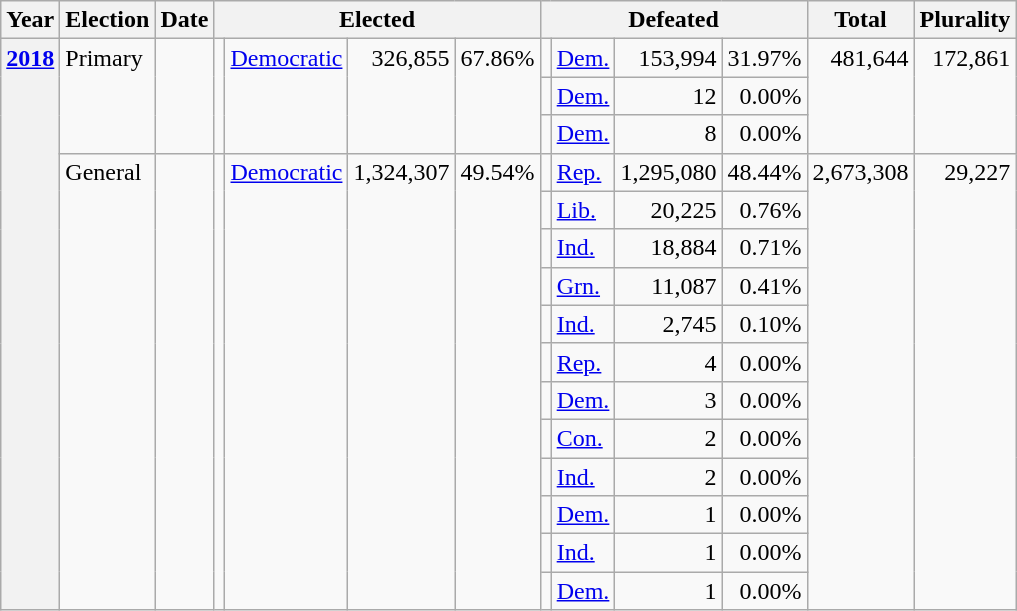<table class="wikitable">
<tr>
<th>Year</th>
<th>Election</th>
<th>Date</th>
<th colspan="4">Elected</th>
<th colspan="4">Defeated</th>
<th>Total</th>
<th>Plurality</th>
</tr>
<tr>
<th rowspan="15" valign="top"><a href='#'>2018</a></th>
<td rowspan="3" valign="top">Primary</td>
<td rowspan="3" valign="top"></td>
<td rowspan="3" valign="top"></td>
<td valign="top" rowspan="3" ><a href='#'>Democratic</a></td>
<td rowspan="3" valign="top" align="right">326,855</td>
<td rowspan="3" valign="top" align="right">67.86%</td>
<td valign="top"></td>
<td valign="top" ><a href='#'>Dem.</a></td>
<td valign="top" align="right">153,994</td>
<td valign="top" align="right">31.97%</td>
<td rowspan="3" valign="top" align="right">481,644</td>
<td rowspan="3" valign="top" align="right">172,861</td>
</tr>
<tr>
<td valign="top"></td>
<td valign="top" ><a href='#'>Dem.</a></td>
<td valign="top" align="right">12</td>
<td valign="top" align="right">0.00%</td>
</tr>
<tr>
<td valign="top"></td>
<td valign="top" ><a href='#'>Dem.</a></td>
<td valign="top" align="right">8</td>
<td valign="top" align="right">0.00%</td>
</tr>
<tr>
<td rowspan="12" valign="top">General</td>
<td rowspan="12" valign="top"></td>
<td rowspan="12" valign="top"></td>
<td rowspan="12" valign="top" ><a href='#'>Democratic</a></td>
<td rowspan="12" valign="top" align="right">1,324,307</td>
<td rowspan="12" valign="top" align="right">49.54%</td>
<td valign="top"></td>
<td valign="top" ><a href='#'>Rep.</a></td>
<td valign="top" align="right">1,295,080</td>
<td valign="top" align="right">48.44%</td>
<td rowspan="12" valign="top" align="right">2,673,308</td>
<td rowspan="12" valign="top" align="right">29,227</td>
</tr>
<tr>
<td valign="top"></td>
<td valign="top" ><a href='#'>Lib.</a></td>
<td valign="top" align="right">20,225</td>
<td valign="top" align="right">0.76%</td>
</tr>
<tr>
<td valign="top"></td>
<td valign="top" ><a href='#'>Ind.</a></td>
<td valign="top" align="right">18,884</td>
<td valign="top" align="right">0.71%</td>
</tr>
<tr>
<td valign="top"></td>
<td valign="top" ><a href='#'>Grn.</a></td>
<td valign="top" align="right">11,087</td>
<td valign="top" align="right">0.41%</td>
</tr>
<tr>
<td valign="top"></td>
<td valign="top" ><a href='#'>Ind.</a></td>
<td valign="top" align="right">2,745</td>
<td valign="top" align="right">0.10%</td>
</tr>
<tr>
<td valign="top"></td>
<td valign="top" ><a href='#'>Rep.</a></td>
<td valign="top" align="right">4</td>
<td valign="top" align="right">0.00%</td>
</tr>
<tr>
<td valign="top"></td>
<td valign="top" ><a href='#'>Dem.</a></td>
<td valign="top" align="right">3</td>
<td valign="top" align="right">0.00%</td>
</tr>
<tr>
<td valign="top"></td>
<td valign="top" ><a href='#'>Con.</a></td>
<td valign="top" align="right">2</td>
<td valign="top" align="right">0.00%</td>
</tr>
<tr>
<td valign="top"></td>
<td valign="top" ><a href='#'>Ind.</a></td>
<td valign="top" align="right">2</td>
<td valign="top" align="right">0.00%</td>
</tr>
<tr>
<td valign="top"></td>
<td valign="top" ><a href='#'>Dem.</a></td>
<td valign="top" align="right">1</td>
<td valign="top" align="right">0.00%</td>
</tr>
<tr>
<td valign="top"></td>
<td valign="top" ><a href='#'>Ind.</a></td>
<td valign="top" align="right">1</td>
<td valign="top" align="right">0.00%</td>
</tr>
<tr>
<td valign="top"></td>
<td valign="top" ><a href='#'>Dem.</a></td>
<td valign="top" align="right">1</td>
<td valign="top" align="right">0.00%</td>
</tr>
</table>
